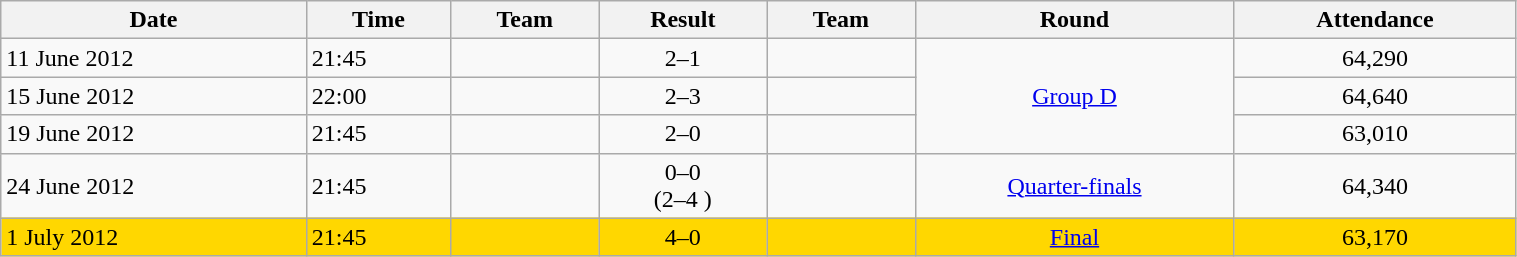<table class="wikitable" style="text-align:left; width:80%;">
<tr>
<th>Date</th>
<th>Time</th>
<th>Team</th>
<th>Result</th>
<th>Team</th>
<th>Round</th>
<th>Attendance</th>
</tr>
<tr>
<td>11 June 2012</td>
<td>21:45</td>
<td></td>
<td align=center>2–1</td>
<td></td>
<td rowspan="3" style="text-align:center;"><a href='#'>Group D</a></td>
<td align=center>64,290</td>
</tr>
<tr>
<td>15 June 2012</td>
<td>22:00</td>
<td></td>
<td align=center>2–3</td>
<td></td>
<td align=center>64,640</td>
</tr>
<tr>
<td>19 June 2012</td>
<td>21:45</td>
<td></td>
<td align=center>2–0</td>
<td></td>
<td align=center>63,010</td>
</tr>
<tr>
<td>24 June 2012</td>
<td>21:45</td>
<td></td>
<td align=center>0–0 <br>(2–4 )</td>
<td></td>
<td align=center><a href='#'>Quarter-finals</a></td>
<td align=center>64,340</td>
</tr>
<tr style="background:gold;">
<td>1 July 2012</td>
<td>21:45</td>
<td></td>
<td align=center>4–0</td>
<td></td>
<td align=center><a href='#'>Final</a></td>
<td align=center>63,170</td>
</tr>
</table>
